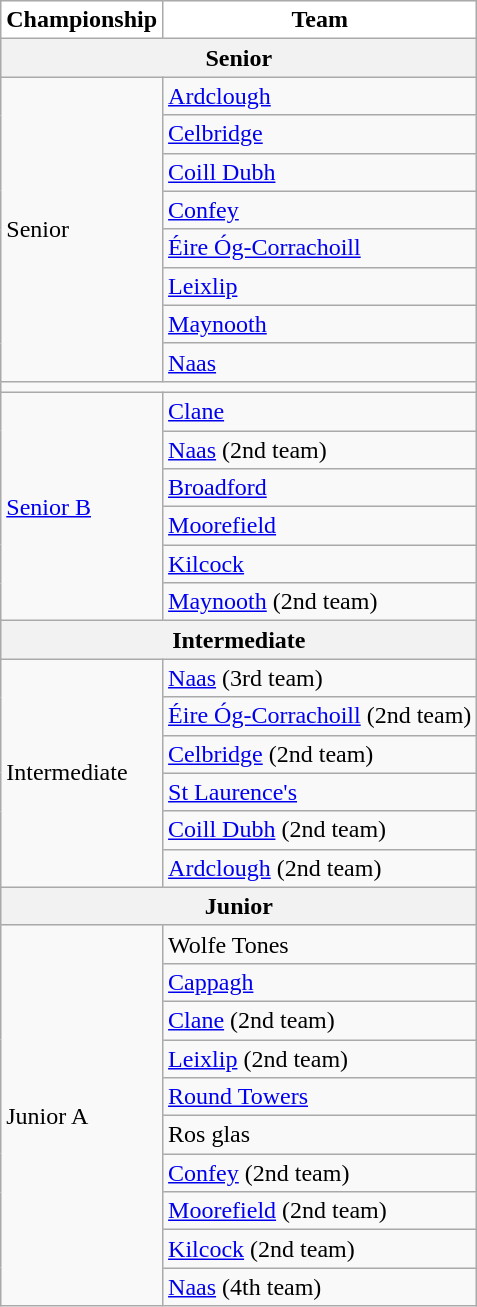<table class="wikitable sortable">
<tr>
<th style="background:white;color:black">Championship</th>
<th style="background:white;color:black">Team</th>
</tr>
<tr>
<th colspan="2">Senior</th>
</tr>
<tr>
<td rowspan="8">Senior</td>
<td> <a href='#'>Ardclough</a></td>
</tr>
<tr>
<td> <a href='#'>Celbridge</a></td>
</tr>
<tr>
<td> <a href='#'>Coill Dubh</a></td>
</tr>
<tr>
<td> <a href='#'>Confey</a></td>
</tr>
<tr>
<td> <a href='#'>Éire Óg-Corrachoill</a></td>
</tr>
<tr>
<td> <a href='#'>Leixlip</a></td>
</tr>
<tr>
<td> <a href='#'>Maynooth</a></td>
</tr>
<tr>
<td> <a href='#'>Naas</a></td>
</tr>
<tr>
<td colspan="2"></td>
</tr>
<tr>
<td rowspan="6"><a href='#'>Senior B</a></td>
<td> <a href='#'>Clane</a></td>
</tr>
<tr>
<td> <a href='#'>Naas</a> (2nd team)</td>
</tr>
<tr>
<td> <a href='#'>Broadford</a></td>
</tr>
<tr>
<td> <a href='#'>Moorefield</a></td>
</tr>
<tr>
<td> <a href='#'>Kilcock</a></td>
</tr>
<tr>
<td> <a href='#'>Maynooth</a> (2nd team)</td>
</tr>
<tr>
<th colspan="2">Intermediate</th>
</tr>
<tr>
<td rowspan="6">Intermediate</td>
<td> <a href='#'>Naas</a> (3rd team)</td>
</tr>
<tr>
<td> <a href='#'>Éire Óg-Corrachoill</a> (2nd team)</td>
</tr>
<tr>
<td> <a href='#'>Celbridge</a> (2nd team)</td>
</tr>
<tr>
<td> <a href='#'>St Laurence's</a></td>
</tr>
<tr>
<td> <a href='#'>Coill Dubh</a> (2nd team)</td>
</tr>
<tr>
<td> <a href='#'>Ardclough</a> (2nd team)</td>
</tr>
<tr>
<th colspan="2">Junior</th>
</tr>
<tr>
<td rowspan="10">Junior A</td>
<td>Wolfe Tones</td>
</tr>
<tr>
<td> <a href='#'>Cappagh</a></td>
</tr>
<tr>
<td> <a href='#'>Clane</a> (2nd team)</td>
</tr>
<tr>
<td> <a href='#'>Leixlip</a> (2nd team)</td>
</tr>
<tr>
<td><a href='#'>Round Towers</a></td>
</tr>
<tr>
<td>Ros glas</td>
</tr>
<tr>
<td> <a href='#'>Confey</a> (2nd team)</td>
</tr>
<tr>
<td> <a href='#'>Moorefield</a> (2nd team)</td>
</tr>
<tr>
<td> <a href='#'>Kilcock</a> (2nd team)</td>
</tr>
<tr>
<td> <a href='#'>Naas</a> (4th team)</td>
</tr>
</table>
